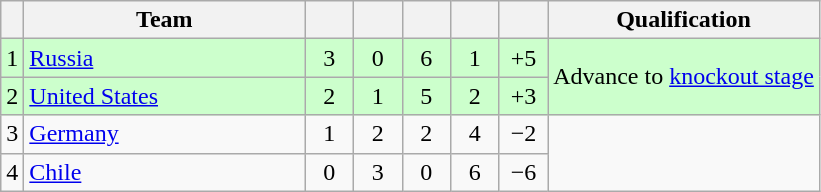<table class=wikitable style="text-align:center;">
<tr>
<th></th>
<th style="width:180px;">Team</th>
<th style="width:25px;"></th>
<th style="width:25px;"></th>
<th style="width:25px;"></th>
<th style="width:25px;"></th>
<th style="width:25px;"></th>
<th>Qualification</th>
</tr>
<tr style="background:#cfc;">
<td>1</td>
<td align=left> <a href='#'>Russia</a></td>
<td>3</td>
<td>0</td>
<td>6</td>
<td>1</td>
<td>+5</td>
<td rowspan=2>Advance to <a href='#'>knockout stage</a></td>
</tr>
<tr style="background:#cfc;">
<td>2</td>
<td align=left> <a href='#'>United States</a></td>
<td>2</td>
<td>1</td>
<td>5</td>
<td>2</td>
<td>+3</td>
</tr>
<tr>
<td>3</td>
<td align=left> <a href='#'>Germany</a></td>
<td>1</td>
<td>2</td>
<td>2</td>
<td>4</td>
<td>−2</td>
<td rowspan=2></td>
</tr>
<tr>
<td>4</td>
<td align=left> <a href='#'>Chile</a></td>
<td>0</td>
<td>3</td>
<td>0</td>
<td>6</td>
<td>−6</td>
</tr>
</table>
